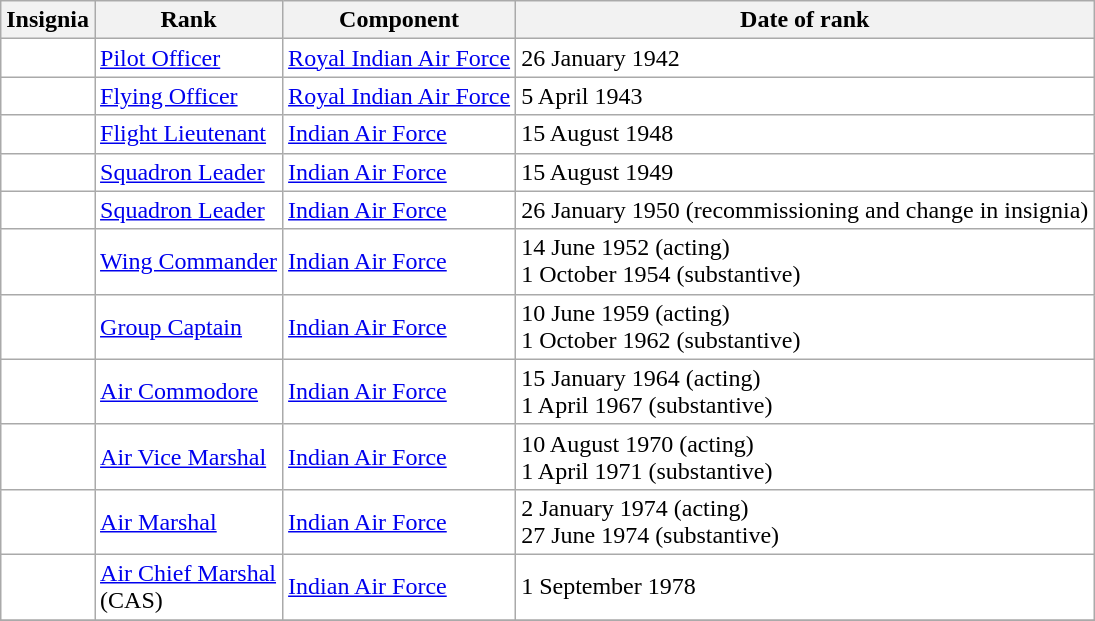<table class="wikitable" style="background:white">
<tr>
<th>Insignia</th>
<th>Rank</th>
<th>Component</th>
<th>Date of rank</th>
</tr>
<tr>
<td align="center"></td>
<td><a href='#'>Pilot Officer</a></td>
<td><a href='#'>Royal Indian Air Force</a></td>
<td>26 January 1942</td>
</tr>
<tr>
<td align="center"></td>
<td><a href='#'>Flying Officer</a></td>
<td><a href='#'>Royal Indian Air Force</a></td>
<td>5 April 1943</td>
</tr>
<tr>
<td align="center"></td>
<td><a href='#'>Flight Lieutenant</a></td>
<td><a href='#'>Indian Air Force</a></td>
<td>15 August 1948</td>
</tr>
<tr>
<td align="center"></td>
<td><a href='#'>Squadron Leader</a></td>
<td><a href='#'>Indian Air Force</a></td>
<td>15 August 1949</td>
</tr>
<tr>
<td align="center"></td>
<td><a href='#'>Squadron Leader</a></td>
<td><a href='#'>Indian Air Force</a></td>
<td>26 January 1950 (recommissioning and change in insignia)</td>
</tr>
<tr>
<td align="center"></td>
<td><a href='#'>Wing Commander</a></td>
<td><a href='#'>Indian Air Force</a></td>
<td>14 June 1952 (acting)<br>1 October 1954 (substantive)</td>
</tr>
<tr>
<td align="center"></td>
<td><a href='#'>Group Captain</a></td>
<td><a href='#'>Indian Air Force</a></td>
<td>10 June 1959 (acting)<br>1 October 1962 (substantive)</td>
</tr>
<tr>
<td align="center"></td>
<td><a href='#'>Air Commodore</a></td>
<td><a href='#'>Indian Air Force</a></td>
<td>15 January 1964 (acting)<br>1 April 1967 (substantive)</td>
</tr>
<tr>
<td align="center"></td>
<td><a href='#'>Air Vice Marshal</a></td>
<td><a href='#'>Indian Air Force</a></td>
<td>10 August 1970 (acting)<br>1 April 1971 (substantive)</td>
</tr>
<tr>
<td align="center"></td>
<td><a href='#'>Air Marshal</a></td>
<td><a href='#'>Indian Air Force</a></td>
<td>2 January 1974 (acting)<br>27 June 1974 (substantive)</td>
</tr>
<tr>
<td align="center"></td>
<td><a href='#'>Air Chief Marshal</a><br>(CAS)</td>
<td><a href='#'>Indian Air Force</a></td>
<td>1 September 1978</td>
</tr>
<tr>
</tr>
</table>
